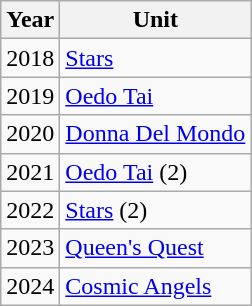<table class="wikitable">
<tr>
<th>Year</th>
<th>Unit</th>
</tr>
<tr>
<td>2018</td>
<td><a href='#'>Stars</a></td>
</tr>
<tr>
<td>2019</td>
<td><a href='#'>Oedo Tai</a></td>
</tr>
<tr>
<td>2020</td>
<td><a href='#'>Donna Del Mondo</a><br></td>
</tr>
<tr>
<td>2021</td>
<td><a href='#'>Oedo Tai</a> (2)<br></td>
</tr>
<tr>
<td>2022</td>
<td><a href='#'>Stars</a> (2)<br></td>
</tr>
<tr>
<td>2023</td>
<td><a href='#'>Queen's Quest</a><br></td>
</tr>
<tr>
<td>2024</td>
<td><a href='#'>Cosmic Angels</a><br></td>
</tr>
</table>
